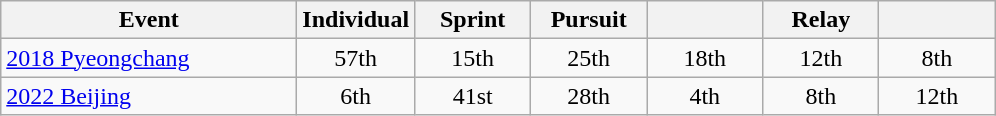<table class="wikitable" style="text-align: center;">
<tr ">
<th style="width:190px;">Event</th>
<th style="width:70px;">Individual</th>
<th style="width:70px;">Sprint</th>
<th style="width:70px;">Pursuit</th>
<th style="width:70px;"></th>
<th style="width:70px;">Relay</th>
<th style="width:70px;"></th>
</tr>
<tr>
<td align=left> <a href='#'>2018 Pyeongchang</a></td>
<td>57th</td>
<td>15th</td>
<td>25th</td>
<td>18th</td>
<td>12th</td>
<td>8th</td>
</tr>
<tr>
<td align=left> <a href='#'>2022 Beijing</a></td>
<td>6th</td>
<td>41st</td>
<td>28th</td>
<td>4th</td>
<td>8th</td>
<td>12th</td>
</tr>
</table>
